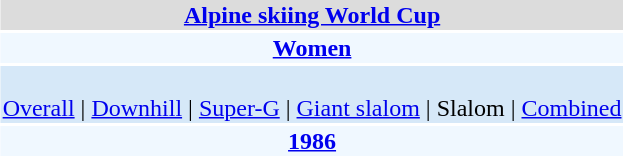<table align="right" class="toccolours" style="margin: 0 0 1em 1em;">
<tr>
<td colspan="2" align=center bgcolor=Gainsboro><strong><a href='#'>Alpine skiing World Cup</a></strong></td>
</tr>
<tr>
<td colspan="2" align=center bgcolor=AliceBlue><strong><a href='#'>Women</a></strong></td>
</tr>
<tr>
<td colspan="2" align=center bgcolor=D6E8F8><br><a href='#'>Overall</a> | 
<a href='#'>Downhill</a> | 
<a href='#'>Super-G</a> | 
<a href='#'>Giant slalom</a> | 
Slalom | 
<a href='#'>Combined</a></td>
</tr>
<tr>
<td colspan="2" align=center bgcolor=AliceBlue><strong><a href='#'>1986</a></strong></td>
</tr>
</table>
